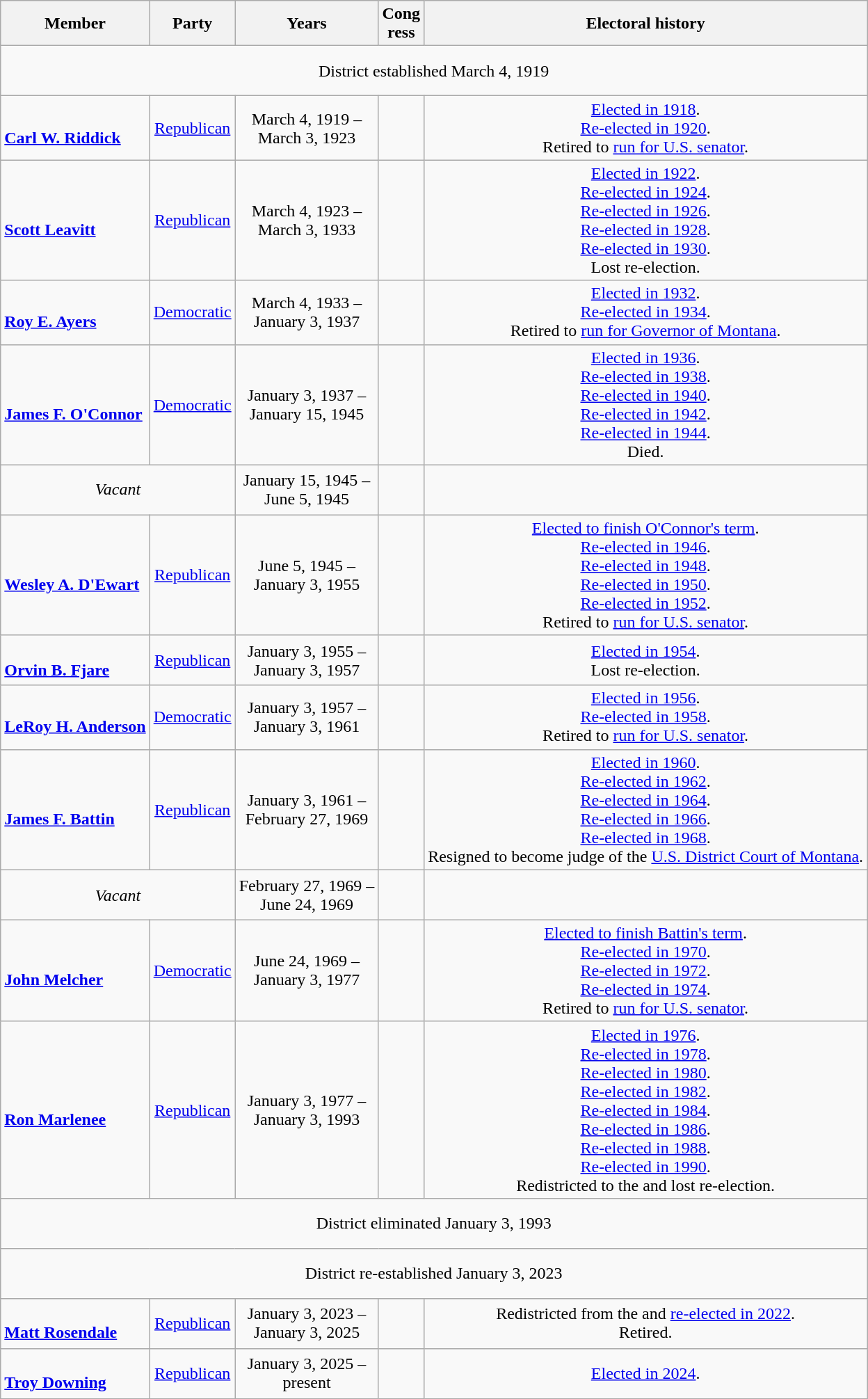<table class=wikitable style="text-align:center">
<tr>
<th>Member</th>
<th>Party</th>
<th>Years</th>
<th>Cong<br>ress</th>
<th>Electoral history</th>
</tr>
<tr style="height:3em">
<td colspan=5>District established March 4, 1919</td>
</tr>
<tr style="height:3em">
<td align=left><br><strong><a href='#'>Carl W. Riddick</a></strong><br></td>
<td><a href='#'>Republican</a></td>
<td nowrap>March 4, 1919 –<br>March 3, 1923</td>
<td></td>
<td><a href='#'>Elected in 1918</a>.<br><a href='#'>Re-elected in 1920</a>.<br>Retired to <a href='#'>run for U.S. senator</a>.</td>
</tr>
<tr style="height:3em">
<td align=left><br><strong><a href='#'>Scott Leavitt</a></strong><br></td>
<td><a href='#'>Republican</a></td>
<td nowrap>March 4, 1923 –<br>March 3, 1933</td>
<td></td>
<td><a href='#'>Elected in 1922</a>.<br><a href='#'>Re-elected in 1924</a>.<br><a href='#'>Re-elected in 1926</a>.<br><a href='#'>Re-elected in 1928</a>.<br><a href='#'>Re-elected in 1930</a>.<br>Lost re-election.</td>
</tr>
<tr style="height:3em">
<td align=left><br><strong><a href='#'>Roy E. Ayers</a></strong><br></td>
<td><a href='#'>Democratic</a></td>
<td nowrap>March 4, 1933 –<br>January 3, 1937</td>
<td></td>
<td><a href='#'>Elected in 1932</a>.<br><a href='#'>Re-elected in 1934</a>.<br>Retired to <a href='#'>run for Governor of Montana</a>.</td>
</tr>
<tr style="height:3em">
<td align=left><br><strong><a href='#'>James F. O'Connor</a></strong><br></td>
<td><a href='#'>Democratic</a></td>
<td nowrap>January 3, 1937 –<br>January 15, 1945</td>
<td></td>
<td><a href='#'>Elected in 1936</a>.<br><a href='#'>Re-elected in 1938</a>.<br><a href='#'>Re-elected in 1940</a>.<br><a href='#'>Re-elected in 1942</a>.<br><a href='#'>Re-elected in 1944</a>.<br>Died.</td>
</tr>
<tr style="height:3em">
<td colspan=2><em>Vacant</em></td>
<td nowrap>January 15, 1945 –<br>June 5, 1945</td>
<td></td>
<td></td>
</tr>
<tr style="height:3em">
<td align=left><br><strong><a href='#'>Wesley A. D'Ewart</a></strong><br></td>
<td><a href='#'>Republican</a></td>
<td nowrap>June 5, 1945 –<br>January 3, 1955</td>
<td></td>
<td><a href='#'>Elected to finish O'Connor's term</a>.<br><a href='#'>Re-elected in 1946</a>.<br><a href='#'>Re-elected in 1948</a>.<br><a href='#'>Re-elected in 1950</a>.<br><a href='#'>Re-elected in 1952</a>.<br>Retired to <a href='#'>run for U.S. senator</a>.</td>
</tr>
<tr style="height:3em">
<td align=left><br><strong><a href='#'>Orvin B. Fjare</a></strong><br></td>
<td><a href='#'>Republican</a></td>
<td nowrap>January 3, 1955 –<br>January 3, 1957</td>
<td></td>
<td><a href='#'>Elected in 1954</a>.<br>Lost re-election.</td>
</tr>
<tr style="height:3em">
<td align=left><br><strong><a href='#'>LeRoy H. Anderson</a></strong><br></td>
<td><a href='#'>Democratic</a></td>
<td nowrap>January 3, 1957 –<br>January 3, 1961</td>
<td></td>
<td><a href='#'>Elected in 1956</a>.<br><a href='#'>Re-elected in 1958</a>.<br>Retired to <a href='#'>run for U.S. senator</a>.</td>
</tr>
<tr style="height:3em">
<td align=left><br><strong><a href='#'>James F. Battin</a></strong><br></td>
<td><a href='#'>Republican</a></td>
<td nowrap>January 3, 1961 –<br>February 27, 1969</td>
<td></td>
<td><a href='#'>Elected in 1960</a>.<br><a href='#'>Re-elected in 1962</a>.<br><a href='#'>Re-elected in 1964</a>.<br><a href='#'>Re-elected in 1966</a>.<br><a href='#'>Re-elected in 1968</a>.<br>Resigned to become judge of the <a href='#'>U.S. District Court of Montana</a>.</td>
</tr>
<tr style="height:3em">
<td colspan=2><em>Vacant</em></td>
<td nowrap>February 27, 1969 –<br>June 24, 1969</td>
<td></td>
<td></td>
</tr>
<tr style="height:3em">
<td align=left><br><strong><a href='#'>John Melcher</a></strong><br></td>
<td><a href='#'>Democratic</a></td>
<td nowrap>June 24, 1969 –<br>January 3, 1977</td>
<td></td>
<td><a href='#'>Elected to finish Battin's term</a>.<br><a href='#'>Re-elected in 1970</a>.<br><a href='#'>Re-elected in 1972</a>.<br><a href='#'>Re-elected in 1974</a>.<br>Retired to <a href='#'>run for U.S. senator</a>.</td>
</tr>
<tr style="height:3em">
<td align=left><br><strong><a href='#'>Ron Marlenee</a></strong><br></td>
<td><a href='#'>Republican</a></td>
<td nowrap>January 3, 1977 –<br>January 3, 1993</td>
<td></td>
<td><a href='#'>Elected in 1976</a>.<br><a href='#'>Re-elected in 1978</a>.<br><a href='#'>Re-elected in 1980</a>.<br><a href='#'>Re-elected in 1982</a>.<br><a href='#'>Re-elected in 1984</a>.<br><a href='#'>Re-elected in 1986</a>.<br><a href='#'>Re-elected in 1988</a>.<br><a href='#'>Re-elected in 1990</a>.<br>Redistricted to the  and lost re-election.</td>
</tr>
<tr style="height:3em">
<td colspan=6>District eliminated January 3, 1993</td>
</tr>
<tr style="height:3em">
<td colspan=6>District re-established January 3, 2023</td>
</tr>
<tr style="height:3em">
<td align=left><br><strong><a href='#'>Matt Rosendale</a></strong><br></td>
<td><a href='#'>Republican</a></td>
<td>January 3, 2023 –<br>January 3, 2025</td>
<td></td>
<td>Redistricted from the  and <a href='#'>re-elected in 2022</a>.<br>Retired.</td>
</tr>
<tr style="height:3em">
<td align=left><br><strong><a href='#'>Troy Downing</a></strong><br></td>
<td><a href='#'>Republican</a></td>
<td>January 3, 2025 –<br>present</td>
<td></td>
<td><a href='#'>Elected in 2024</a>.</td>
</tr>
</table>
